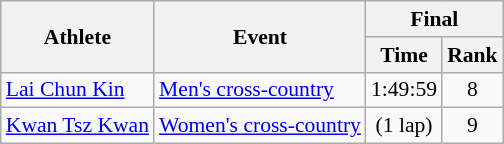<table class=wikitable style=font-size:90%;text-align:center>
<tr>
<th rowspan="2">Athlete</th>
<th rowspan="2">Event</th>
<th colspan=2>Final</th>
</tr>
<tr>
<th>Time</th>
<th>Rank</th>
</tr>
<tr>
<td align=left><a href='#'>Lai Chun Kin</a></td>
<td align=left><a href='#'>Men's cross-country</a></td>
<td>1:49:59</td>
<td>8</td>
</tr>
<tr>
<td align=left><a href='#'>Kwan Tsz Kwan</a></td>
<td align=left><a href='#'>Women's cross-country</a></td>
<td> (1 lap)</td>
<td>9</td>
</tr>
</table>
